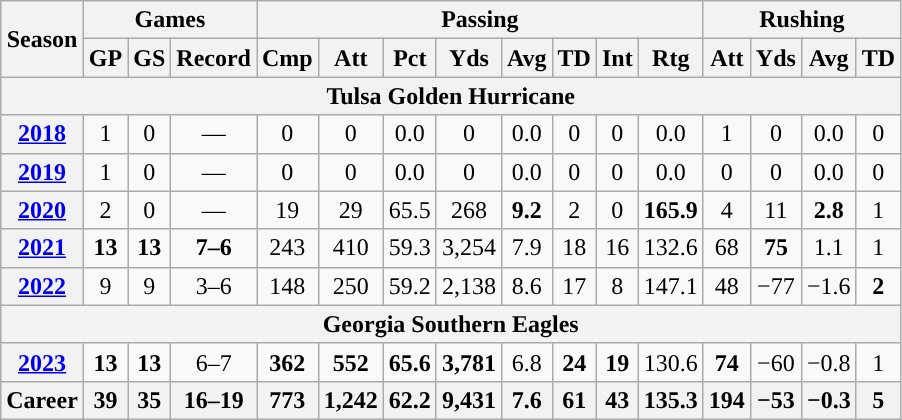<table class="wikitable" style="text-align:center;">
<tr>
<th rowspan="2">Season</th>
<th colspan="3">Games</th>
<th colspan="8">Passing</th>
<th colspan="5">Rushing</th>
</tr>
<tr>
<th>GP</th>
<th>GS</th>
<th>Record</th>
<th>Cmp</th>
<th>Att</th>
<th>Pct</th>
<th>Yds</th>
<th>Avg</th>
<th>TD</th>
<th>Int</th>
<th>Rtg</th>
<th>Att</th>
<th>Yds</th>
<th>Avg</th>
<th>TD</th>
</tr>
<tr>
<th colspan="16">Tulsa Golden Hurricane</th>
</tr>
<tr>
<th><a href='#'>2018</a></th>
<td>1</td>
<td>0</td>
<td>—</td>
<td>0</td>
<td>0</td>
<td>0.0</td>
<td>0</td>
<td>0.0</td>
<td>0</td>
<td>0</td>
<td>0.0</td>
<td>1</td>
<td>0</td>
<td>0.0</td>
<td>0</td>
</tr>
<tr>
<th><a href='#'>2019</a></th>
<td>1</td>
<td>0</td>
<td>—</td>
<td>0</td>
<td>0</td>
<td>0.0</td>
<td>0</td>
<td>0.0</td>
<td>0</td>
<td>0</td>
<td>0.0</td>
<td>0</td>
<td>0</td>
<td>0.0</td>
<td>0</td>
</tr>
<tr>
<th><a href='#'>2020</a></th>
<td>2</td>
<td>0</td>
<td>—</td>
<td>19</td>
<td>29</td>
<td>65.5</td>
<td>268</td>
<td><strong>9.2</strong></td>
<td>2</td>
<td>0</td>
<td><strong>165.9</strong></td>
<td>4</td>
<td>11</td>
<td><strong>2.8</strong></td>
<td>1</td>
</tr>
<tr>
<th><a href='#'>2021</a></th>
<td><strong>13</strong></td>
<td><strong>13</strong></td>
<td><strong>7–6</strong></td>
<td>243</td>
<td>410</td>
<td>59.3</td>
<td>3,254</td>
<td>7.9</td>
<td>18</td>
<td>16</td>
<td>132.6</td>
<td>68</td>
<td><strong>75</strong></td>
<td>1.1</td>
<td>1</td>
</tr>
<tr>
<th><a href='#'>2022</a></th>
<td>9</td>
<td>9</td>
<td>3–6</td>
<td>148</td>
<td>250</td>
<td>59.2</td>
<td>2,138</td>
<td>8.6</td>
<td>17</td>
<td>8</td>
<td>147.1</td>
<td>48</td>
<td>−77</td>
<td>−1.6</td>
<td><strong>2</strong></td>
</tr>
<tr>
<th colspan="16">Georgia Southern Eagles</th>
</tr>
<tr>
<th><a href='#'>2023</a></th>
<td><strong>13</strong></td>
<td><strong>13</strong></td>
<td>6–7</td>
<td><strong>362</strong></td>
<td><strong>552</strong></td>
<td><strong>65.6</strong></td>
<td><strong>3,781</strong></td>
<td>6.8</td>
<td><strong>24</strong></td>
<td><strong>19</strong></td>
<td>130.6</td>
<td><strong>74</strong></td>
<td>−60</td>
<td>−0.8</td>
<td>1</td>
</tr>
<tr>
<th>Career</th>
<th>39</th>
<th>35</th>
<th>16–19</th>
<th>773</th>
<th>1,242</th>
<th>62.2</th>
<th>9,431</th>
<th>7.6</th>
<th>61</th>
<th>43</th>
<th>135.3</th>
<th>194</th>
<th>−53</th>
<th>−0.3</th>
<th>5</th>
</tr>
</table>
